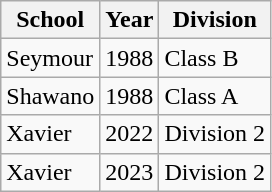<table class="wikitable">
<tr>
<th>School</th>
<th>Year</th>
<th>Division</th>
</tr>
<tr>
<td>Seymour</td>
<td>1988</td>
<td>Class B</td>
</tr>
<tr>
<td>Shawano</td>
<td>1988</td>
<td>Class A</td>
</tr>
<tr>
<td>Xavier</td>
<td>2022</td>
<td>Division 2</td>
</tr>
<tr>
<td>Xavier</td>
<td>2023</td>
<td>Division 2</td>
</tr>
</table>
